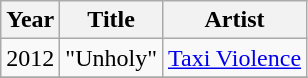<table class="wikitable sortable">
<tr>
<th>Year</th>
<th>Title</th>
<th>Artist</th>
</tr>
<tr>
<td>2012</td>
<td>"Unholy"</td>
<td><a href='#'>Taxi Violence</a></td>
</tr>
<tr>
</tr>
</table>
